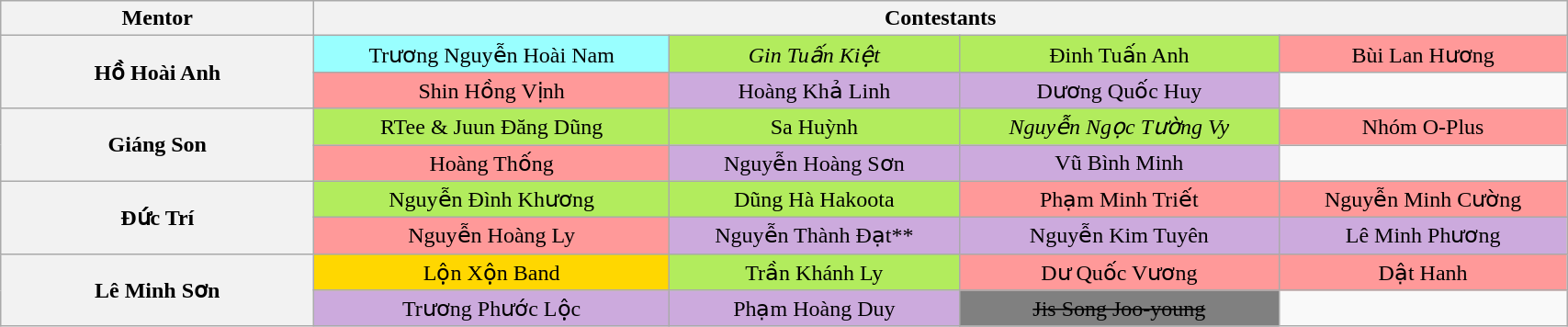<table class="wikitable" style="text-align:center; width:90%;">
<tr>
<th style="width:20%;">Mentor</th>
<th style="width:80%;" colspan=4>Contestants</th>
</tr>
<tr>
<th rowspan="2">Hồ Hoài Anh</th>
<td bgcolor="#99FFFF">Trương Nguyễn Hoài Nam</td>
<td bgcolor="#B2EC5D"><em>Gin Tuấn Kiệt</em></td>
<td bgcolor="#B2EC5D">Đinh Tuấn Anh</td>
<td bgcolor="#FF9999">Bùi Lan Hương</td>
</tr>
<tr>
<td bgcolor="#FF9999">Shin Hồng Vịnh</td>
<td bgcolor="#CAD">Hoàng Khả Linh</td>
<td bgcolor="#CAD">Dương Quốc Huy</td>
<td></td>
</tr>
<tr>
<th rowspan="2">Giáng Son</th>
<td bgcolor="#B2EC5D">RTee & Juun Đăng Dũng</td>
<td bgcolor="#B2EC5D">Sa Huỳnh</td>
<td bgcolor="#B2EC5D"><em>Nguyễn Ngọc Tường Vy</em></td>
<td bgcolor="#FF9999">Nhóm O-Plus</td>
</tr>
<tr>
<td bgcolor="#FF9999">Hoàng Thống</td>
<td bgcolor="#CAD">Nguyễn Hoàng Sơn</td>
<td bgcolor="#CAD">Vũ Bình Minh</td>
<td></td>
</tr>
<tr>
<th rowspan="2">Đức Trí</th>
<td bgcolor="#B2EC5D">Nguyễn Đình Khương</td>
<td bgcolor="#B2EC5D">Dũng Hà Hakoota</td>
<td bgcolor="#FF9999">Phạm Minh Triết</td>
<td bgcolor="#FF9999">Nguyễn Minh Cường</td>
</tr>
<tr>
<td bgcolor="#FF9999">Nguyễn Hoàng Ly</td>
<td bgcolor="#CAD">Nguyễn Thành Đạt**</td>
<td bgcolor="#CAD">Nguyễn Kim Tuyên</td>
<td bgcolor="#CAD">Lê Minh Phương</td>
</tr>
<tr>
<th rowspan="2">Lê Minh Sơn</th>
<td bgcolor="gold">Lộn Xộn Band</td>
<td bgcolor="#B2EC5D">Trần Khánh Ly</td>
<td bgcolor="#FF9999">Dư Quốc Vương</td>
<td bgcolor="#FF9999">Dật Hanh</td>
</tr>
<tr>
<td bgcolor="#CAD">Trương Phước Lộc</td>
<td bgcolor="#CAD">Phạm Hoàng Duy</td>
<td bgcolor="grey"><s>Jis Song Joo-young</s></td>
<td></td>
</tr>
</table>
